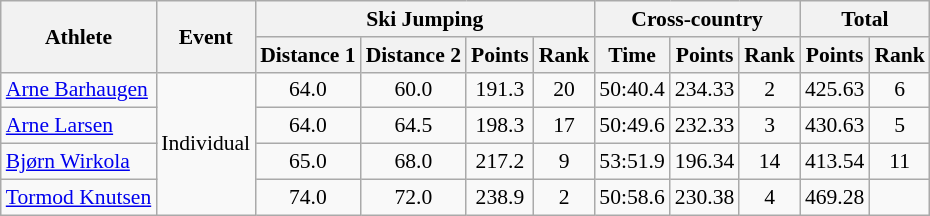<table class="wikitable" style="font-size:90%">
<tr>
<th rowspan="2">Athlete</th>
<th rowspan="2">Event</th>
<th colspan="4">Ski Jumping</th>
<th colspan="3">Cross-country</th>
<th colspan="2">Total</th>
</tr>
<tr>
<th>Distance 1</th>
<th>Distance 2</th>
<th>Points</th>
<th>Rank</th>
<th>Time</th>
<th>Points</th>
<th>Rank</th>
<th>Points</th>
<th>Rank</th>
</tr>
<tr>
<td><a href='#'>Arne Barhaugen</a></td>
<td rowspan="4">Individual</td>
<td align="center">64.0</td>
<td align="center">60.0</td>
<td align="center">191.3</td>
<td align="center">20</td>
<td align="center">50:40.4</td>
<td align="center">234.33</td>
<td align="center">2</td>
<td align="center">425.63</td>
<td align="center">6</td>
</tr>
<tr>
<td><a href='#'>Arne Larsen</a></td>
<td align="center">64.0</td>
<td align="center">64.5</td>
<td align="center">198.3</td>
<td align="center">17</td>
<td align="center">50:49.6</td>
<td align="center">232.33</td>
<td align="center">3</td>
<td align="center">430.63</td>
<td align="center">5</td>
</tr>
<tr>
<td><a href='#'>Bjørn Wirkola</a></td>
<td align="center">65.0</td>
<td align="center">68.0</td>
<td align="center">217.2</td>
<td align="center">9</td>
<td align="center">53:51.9</td>
<td align="center">196.34</td>
<td align="center">14</td>
<td align="center">413.54</td>
<td align="center">11</td>
</tr>
<tr>
<td><a href='#'>Tormod Knutsen</a></td>
<td align="center">74.0</td>
<td align="center">72.0</td>
<td align="center">238.9</td>
<td align="center">2</td>
<td align="center">50:58.6</td>
<td align="center">230.38</td>
<td align="center">4</td>
<td align="center">469.28</td>
<td align="center"></td>
</tr>
</table>
